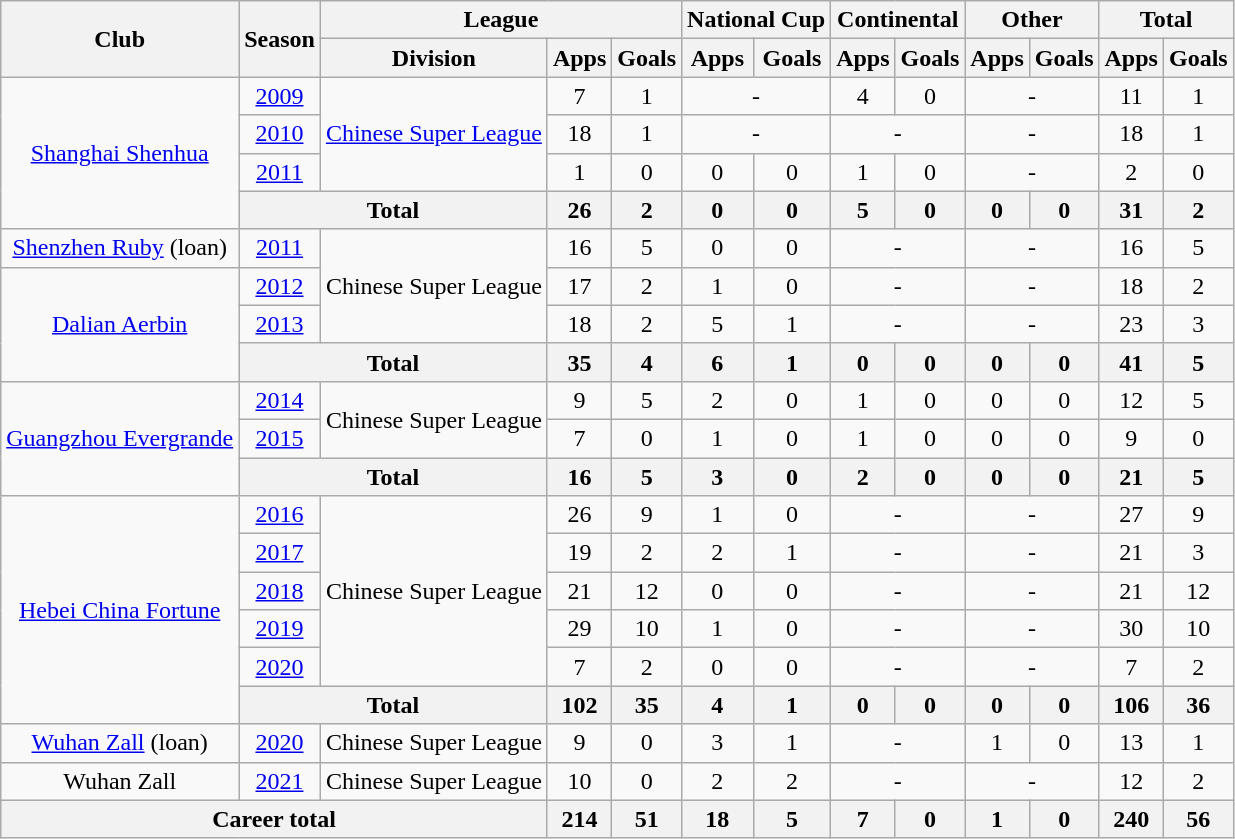<table class="wikitable" style="text-align: center">
<tr>
<th rowspan="2">Club</th>
<th rowspan="2">Season</th>
<th colspan="3">League</th>
<th colspan="2">National Cup</th>
<th colspan="2">Continental</th>
<th colspan="2">Other</th>
<th colspan="2">Total</th>
</tr>
<tr>
<th>Division</th>
<th>Apps</th>
<th>Goals</th>
<th>Apps</th>
<th>Goals</th>
<th>Apps</th>
<th>Goals</th>
<th>Apps</th>
<th>Goals</th>
<th>Apps</th>
<th>Goals</th>
</tr>
<tr>
<td rowspan="4"><a href='#'>Shanghai Shenhua</a></td>
<td><a href='#'>2009</a></td>
<td rowspan="3"><a href='#'>Chinese Super League</a></td>
<td>7</td>
<td>1</td>
<td colspan="2">-</td>
<td>4</td>
<td>0</td>
<td colspan="2">-</td>
<td>11</td>
<td>1</td>
</tr>
<tr>
<td><a href='#'>2010</a></td>
<td>18</td>
<td>1</td>
<td colspan="2">-</td>
<td colspan="2">-</td>
<td colspan="2">-</td>
<td>18</td>
<td>1</td>
</tr>
<tr>
<td><a href='#'>2011</a></td>
<td>1</td>
<td>0</td>
<td>0</td>
<td>0</td>
<td>1</td>
<td>0</td>
<td colspan="2">-</td>
<td>2</td>
<td>0</td>
</tr>
<tr>
<th colspan="2"><strong>Total</strong></th>
<th>26</th>
<th>2</th>
<th>0</th>
<th>0</th>
<th>5</th>
<th>0</th>
<th>0</th>
<th>0</th>
<th>31</th>
<th>2</th>
</tr>
<tr>
<td><a href='#'>Shenzhen Ruby</a> (loan)</td>
<td><a href='#'>2011</a></td>
<td rowspan="3">Chinese Super League</td>
<td>16</td>
<td>5</td>
<td>0</td>
<td>0</td>
<td colspan="2">-</td>
<td colspan="2">-</td>
<td>16</td>
<td>5</td>
</tr>
<tr>
<td rowspan="3"><a href='#'>Dalian Aerbin</a></td>
<td><a href='#'>2012</a></td>
<td>17</td>
<td>2</td>
<td>1</td>
<td>0</td>
<td colspan="2">-</td>
<td colspan="2">-</td>
<td>18</td>
<td>2</td>
</tr>
<tr>
<td><a href='#'>2013</a></td>
<td>18</td>
<td>2</td>
<td>5</td>
<td>1</td>
<td colspan="2">-</td>
<td colspan="2">-</td>
<td>23</td>
<td>3</td>
</tr>
<tr>
<th colspan="2"><strong>Total</strong></th>
<th>35</th>
<th>4</th>
<th>6</th>
<th>1</th>
<th>0</th>
<th>0</th>
<th>0</th>
<th>0</th>
<th>41</th>
<th>5</th>
</tr>
<tr>
<td rowspan="3"><a href='#'>Guangzhou Evergrande</a></td>
<td><a href='#'>2014</a></td>
<td rowspan="2">Chinese Super League</td>
<td>9</td>
<td>5</td>
<td>2</td>
<td>0</td>
<td>1</td>
<td>0</td>
<td>0</td>
<td>0</td>
<td>12</td>
<td>5</td>
</tr>
<tr>
<td><a href='#'>2015</a></td>
<td>7</td>
<td>0</td>
<td>1</td>
<td>0</td>
<td>1</td>
<td>0</td>
<td>0</td>
<td>0</td>
<td>9</td>
<td>0</td>
</tr>
<tr>
<th colspan="2"><strong>Total</strong></th>
<th>16</th>
<th>5</th>
<th>3</th>
<th>0</th>
<th>2</th>
<th>0</th>
<th>0</th>
<th>0</th>
<th>21</th>
<th>5</th>
</tr>
<tr>
<td rowspan="6"><a href='#'>Hebei China Fortune</a></td>
<td><a href='#'>2016</a></td>
<td rowspan="5">Chinese Super League</td>
<td>26</td>
<td>9</td>
<td>1</td>
<td>0</td>
<td colspan="2">-</td>
<td colspan="2">-</td>
<td>27</td>
<td>9</td>
</tr>
<tr>
<td><a href='#'>2017</a></td>
<td>19</td>
<td>2</td>
<td>2</td>
<td>1</td>
<td colspan="2">-</td>
<td colspan="2">-</td>
<td>21</td>
<td>3</td>
</tr>
<tr>
<td><a href='#'>2018</a></td>
<td>21</td>
<td>12</td>
<td>0</td>
<td>0</td>
<td colspan="2">-</td>
<td colspan="2">-</td>
<td>21</td>
<td>12</td>
</tr>
<tr>
<td><a href='#'>2019</a></td>
<td>29</td>
<td>10</td>
<td>1</td>
<td>0</td>
<td colspan="2">-</td>
<td colspan="2">-</td>
<td>30</td>
<td>10</td>
</tr>
<tr>
<td><a href='#'>2020</a></td>
<td>7</td>
<td>2</td>
<td>0</td>
<td>0</td>
<td colspan="2">-</td>
<td colspan="2">-</td>
<td>7</td>
<td>2</td>
</tr>
<tr>
<th colspan="2"><strong>Total</strong></th>
<th>102</th>
<th>35</th>
<th>4</th>
<th>1</th>
<th>0</th>
<th>0</th>
<th>0</th>
<th>0</th>
<th>106</th>
<th>36</th>
</tr>
<tr>
<td><a href='#'>Wuhan Zall</a> (loan)</td>
<td><a href='#'>2020</a></td>
<td>Chinese Super League</td>
<td>9</td>
<td>0</td>
<td>3</td>
<td>1</td>
<td colspan="2">-</td>
<td>1</td>
<td>0</td>
<td>13</td>
<td>1</td>
</tr>
<tr>
<td>Wuhan Zall</td>
<td><a href='#'>2021</a></td>
<td>Chinese Super League</td>
<td>10</td>
<td>0</td>
<td>2</td>
<td>2</td>
<td colspan="2">-</td>
<td colspan="2">-</td>
<td>12</td>
<td>2</td>
</tr>
<tr>
<th colspan=3>Career total</th>
<th>214</th>
<th>51</th>
<th>18</th>
<th>5</th>
<th>7</th>
<th>0</th>
<th>1</th>
<th>0</th>
<th>240</th>
<th>56</th>
</tr>
</table>
